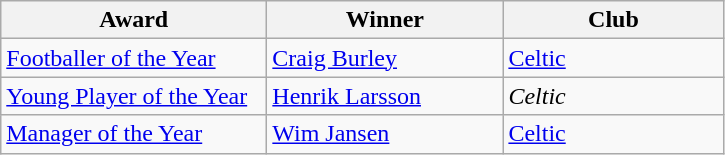<table class="wikitable">
<tr>
<th width=170>Award</th>
<th width=150>Winner</th>
<th width=140>Club</th>
</tr>
<tr>
<td><a href='#'>Footballer of the Year</a></td>
<td> <a href='#'>Craig Burley</a></td>
<td><a href='#'>Celtic</a></td>
</tr>
<tr>
<td><a href='#'>Young Player of the Year</a></td>
<td> <a href='#'>Henrik Larsson</a></td>
<td><em>Celtic </em></td>
</tr>
<tr>
<td><a href='#'>Manager of the Year</a></td>
<td> <a href='#'>Wim Jansen</a></td>
<td><a href='#'>Celtic</a></td>
</tr>
</table>
